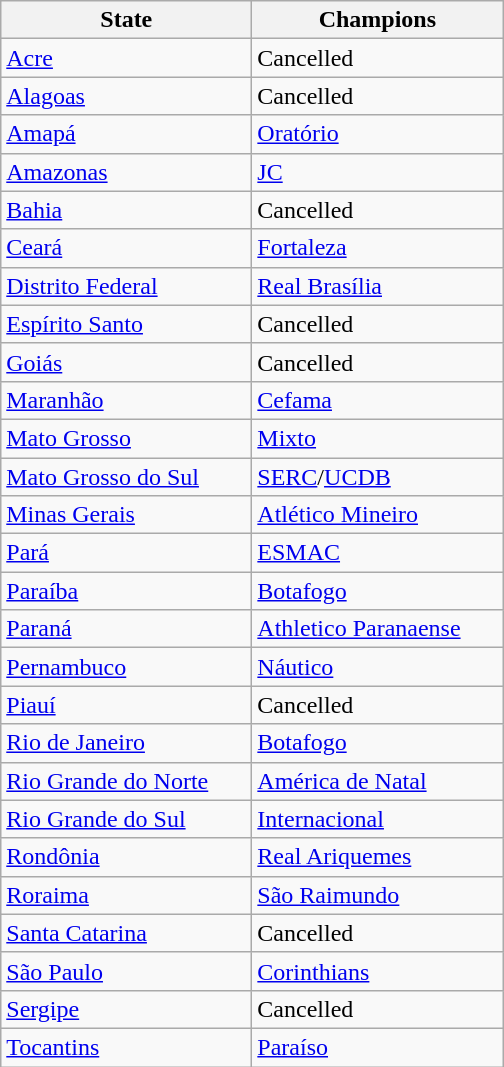<table class="wikitable">
<tr>
<th width=160px>State</th>
<th width=160px>Champions</th>
</tr>
<tr>
<td> <a href='#'>Acre</a></td>
<td>Cancelled</td>
</tr>
<tr>
<td> <a href='#'>Alagoas</a></td>
<td>Cancelled</td>
</tr>
<tr>
<td> <a href='#'>Amapá</a></td>
<td><a href='#'>Oratório</a></td>
</tr>
<tr>
<td> <a href='#'>Amazonas</a></td>
<td><a href='#'>JC</a></td>
</tr>
<tr>
<td> <a href='#'>Bahia</a></td>
<td>Cancelled</td>
</tr>
<tr>
<td> <a href='#'>Ceará</a></td>
<td><a href='#'>Fortaleza</a></td>
</tr>
<tr>
<td> <a href='#'>Distrito Federal</a></td>
<td><a href='#'>Real Brasília</a></td>
</tr>
<tr>
<td> <a href='#'>Espírito Santo</a></td>
<td>Cancelled</td>
</tr>
<tr>
<td> <a href='#'>Goiás</a></td>
<td>Cancelled</td>
</tr>
<tr>
<td> <a href='#'>Maranhão</a></td>
<td><a href='#'>Cefama</a></td>
</tr>
<tr>
<td> <a href='#'>Mato Grosso</a></td>
<td><a href='#'>Mixto</a></td>
</tr>
<tr>
<td> <a href='#'>Mato Grosso do Sul</a></td>
<td><a href='#'>SERC</a>/<a href='#'>UCDB</a></td>
</tr>
<tr>
<td> <a href='#'>Minas Gerais</a></td>
<td><a href='#'>Atlético Mineiro</a></td>
</tr>
<tr>
<td> <a href='#'>Pará</a></td>
<td><a href='#'>ESMAC</a></td>
</tr>
<tr>
<td> <a href='#'>Paraíba</a></td>
<td><a href='#'>Botafogo</a></td>
</tr>
<tr>
<td> <a href='#'>Paraná</a></td>
<td><a href='#'>Athletico Paranaense</a></td>
</tr>
<tr>
<td> <a href='#'>Pernambuco</a></td>
<td><a href='#'>Náutico</a></td>
</tr>
<tr>
<td> <a href='#'>Piauí</a></td>
<td>Cancelled</td>
</tr>
<tr>
<td> <a href='#'>Rio de Janeiro</a></td>
<td><a href='#'>Botafogo</a></td>
</tr>
<tr>
<td> <a href='#'>Rio Grande do Norte</a></td>
<td><a href='#'>América de Natal</a></td>
</tr>
<tr>
<td> <a href='#'>Rio Grande do Sul</a></td>
<td><a href='#'>Internacional</a></td>
</tr>
<tr>
<td> <a href='#'>Rondônia</a></td>
<td><a href='#'>Real Ariquemes</a></td>
</tr>
<tr>
<td> <a href='#'>Roraima</a></td>
<td><a href='#'>São Raimundo</a></td>
</tr>
<tr>
<td> <a href='#'>Santa Catarina</a></td>
<td>Cancelled</td>
</tr>
<tr>
<td> <a href='#'>São Paulo</a></td>
<td><a href='#'>Corinthians</a></td>
</tr>
<tr>
<td> <a href='#'>Sergipe</a></td>
<td>Cancelled</td>
</tr>
<tr>
<td> <a href='#'>Tocantins</a></td>
<td><a href='#'>Paraíso</a></td>
</tr>
</table>
